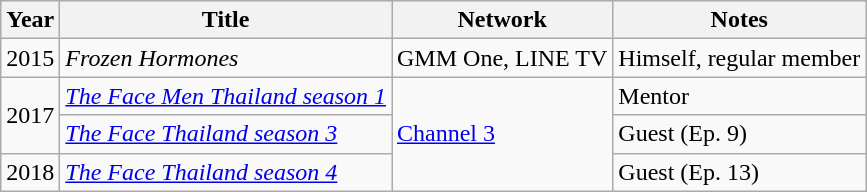<table class="wikitable sortable">
<tr>
<th>Year</th>
<th>Title</th>
<th>Network</th>
<th>Notes</th>
</tr>
<tr>
<td>2015</td>
<td><em>Frozen Hormones</em></td>
<td>GMM One, LINE TV</td>
<td>Himself, regular member</td>
</tr>
<tr>
<td rowspan="2">2017</td>
<td><em><a href='#'>The Face Men Thailand season 1</a></em></td>
<td rowspan="3"><a href='#'>Channel 3</a></td>
<td>Mentor</td>
</tr>
<tr>
<td><em><a href='#'>The Face Thailand season 3</a></em></td>
<td>Guest (Ep. 9)</td>
</tr>
<tr>
<td>2018</td>
<td><em><a href='#'>The Face Thailand season 4</a></em></td>
<td>Guest (Ep. 13) </td>
</tr>
</table>
